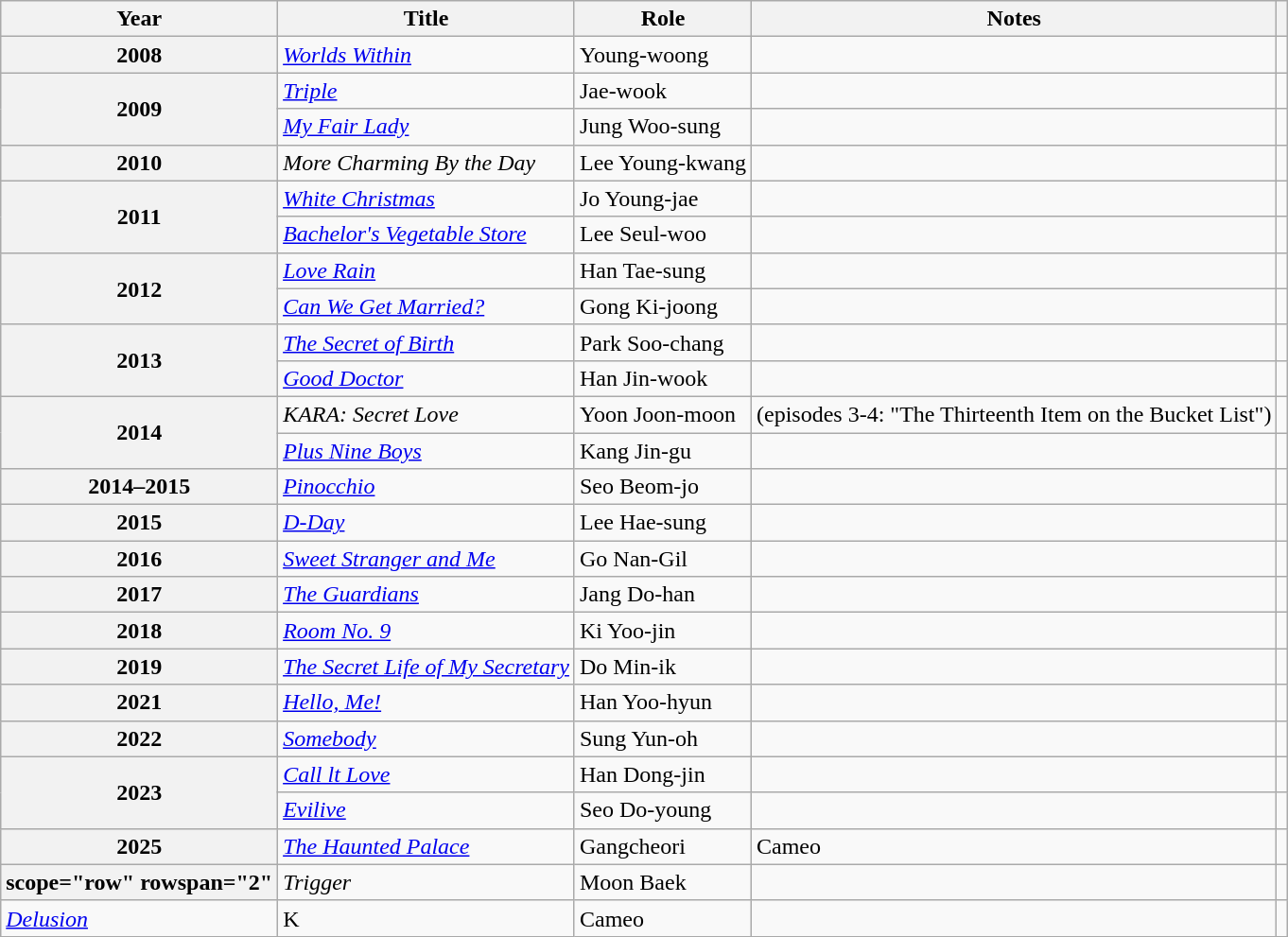<table class="wikitable sortable plainrowheaders">
<tr>
<th scope="col">Year</th>
<th scope="col">Title</th>
<th scope="col">Role</th>
<th scope="col" class="unsortable">Notes</th>
<th scope="col" class="unsortable"></th>
</tr>
<tr>
<th scope="row">2008</th>
<td><em><a href='#'>Worlds Within</a></em></td>
<td>Young-woong</td>
<td></td>
<td></td>
</tr>
<tr>
<th scope="row" rowspan="2">2009</th>
<td><em><a href='#'>Triple</a></em></td>
<td>Jae-wook</td>
<td></td>
<td></td>
</tr>
<tr>
<td><em><a href='#'>My Fair Lady</a></em></td>
<td>Jung Woo-sung</td>
<td></td>
<td></td>
</tr>
<tr>
<th scope="row">2010</th>
<td><em>More Charming By the Day</em></td>
<td>Lee Young-kwang</td>
<td></td>
<td></td>
</tr>
<tr>
<th scope="row" rowspan="2">2011</th>
<td><em><a href='#'>White Christmas</a></em></td>
<td>Jo Young-jae</td>
<td></td>
<td></td>
</tr>
<tr>
<td><em><a href='#'>Bachelor's Vegetable Store</a></em></td>
<td>Lee Seul-woo</td>
<td></td>
<td></td>
</tr>
<tr>
<th scope="row" rowspan="2">2012</th>
<td><em><a href='#'>Love Rain</a></em></td>
<td>Han Tae-sung</td>
<td></td>
<td></td>
</tr>
<tr>
<td><em><a href='#'>Can We Get Married?</a></em></td>
<td>Gong Ki-joong</td>
<td></td>
<td></td>
</tr>
<tr>
<th scope="row" rowspan="2">2013</th>
<td><em><a href='#'>The Secret of Birth</a></em></td>
<td>Park Soo-chang</td>
<td></td>
<td></td>
</tr>
<tr>
<td><em><a href='#'>Good Doctor</a></em></td>
<td>Han Jin-wook</td>
<td></td>
<td></td>
</tr>
<tr>
<th scope="row" rowspan="2">2014</th>
<td><em>KARA: Secret Love</em></td>
<td>Yoon Joon-moon</td>
<td>(episodes 3-4: "The Thirteenth Item on the Bucket List")</td>
<td></td>
</tr>
<tr>
<td><em><a href='#'>Plus Nine Boys</a></em></td>
<td>Kang Jin-gu</td>
<td></td>
<td></td>
</tr>
<tr>
<th scope="row">2014–2015</th>
<td><em><a href='#'>Pinocchio</a></em></td>
<td>Seo Beom-jo</td>
<td></td>
<td></td>
</tr>
<tr>
<th scope="row">2015</th>
<td><em><a href='#'>D-Day</a></em></td>
<td>Lee Hae-sung</td>
<td></td>
<td></td>
</tr>
<tr>
<th scope="row">2016</th>
<td><em><a href='#'>Sweet Stranger and Me</a></em></td>
<td>Go Nan-Gil</td>
<td></td>
<td></td>
</tr>
<tr>
<th scope="row">2017</th>
<td><em><a href='#'>The Guardians</a></em></td>
<td>Jang Do-han</td>
<td></td>
<td></td>
</tr>
<tr>
<th scope="row">2018</th>
<td><em><a href='#'>Room No. 9</a></em></td>
<td>Ki Yoo-jin</td>
<td></td>
<td></td>
</tr>
<tr>
<th scope="row">2019</th>
<td><em><a href='#'>The Secret Life of My Secretary</a></em></td>
<td>Do Min-ik</td>
<td></td>
<td></td>
</tr>
<tr>
<th scope="row">2021</th>
<td><em><a href='#'>Hello, Me!</a></em></td>
<td>Han Yoo-hyun</td>
<td></td>
<td></td>
</tr>
<tr>
<th scope="row">2022</th>
<td><em><a href='#'>Somebody</a></em></td>
<td>Sung Yun-oh</td>
<td></td>
<td></td>
</tr>
<tr>
<th scope="row" rowspan="2">2023</th>
<td><em><a href='#'>Call lt Love</a></em></td>
<td>Han Dong-jin</td>
<td></td>
<td></td>
</tr>
<tr>
<td><em><a href='#'>Evilive</a></em></td>
<td>Seo Do-young</td>
<td></td>
<td></td>
</tr>
<tr>
<th scope="row">2025</th>
<td><em><a href='#'>The Haunted Palace</a></em></td>
<td>Gangcheori</td>
<td>Cameo</td>
<td></td>
</tr>
<tr>
<th>scope="row" rowspan="2" </th>
<td><em>Trigger</em></td>
<td>Moon Baek</td>
<td></td>
<td></td>
</tr>
<tr>
<td><em><a href='#'>Delusion</a></em></td>
<td>K</td>
<td>Cameo</td>
<td></td>
</tr>
</table>
